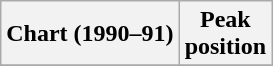<table class="wikitable sortable plainrowheaders" style="text-align:center">
<tr>
<th scope="col">Chart (1990–91)</th>
<th scope="col">Peak<br>position</th>
</tr>
<tr>
</tr>
</table>
